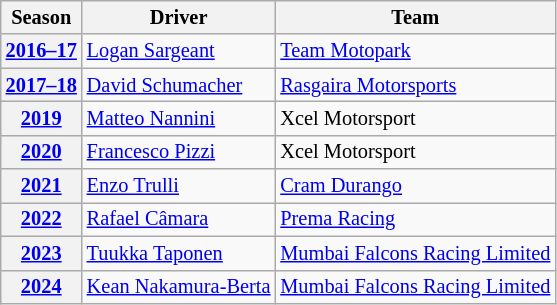<table class="wikitable" style="font-size:85%; text-align:center">
<tr>
<th>Season</th>
<th>Driver</th>
<th>Team</th>
</tr>
<tr>
<th><a href='#'>2016–17</a></th>
<td align=left> <a href='#'>Logan Sargeant</a></td>
<td align=left> <a href='#'>Team Motopark</a></td>
</tr>
<tr>
<th><a href='#'>2017–18</a></th>
<td align=left> <a href='#'>David Schumacher</a></td>
<td align=left> <a href='#'>Rasgaira Motorsports</a></td>
</tr>
<tr>
<th><a href='#'>2019</a></th>
<td align=left> <a href='#'>Matteo Nannini</a></td>
<td align=left> Xcel Motorsport</td>
</tr>
<tr>
<th><a href='#'>2020</a></th>
<td align=left> <a href='#'>Francesco Pizzi</a></td>
<td align=left> Xcel Motorsport</td>
</tr>
<tr>
<th><a href='#'>2021</a></th>
<td align=left> <a href='#'>Enzo Trulli</a></td>
<td align=left> <a href='#'>Cram Durango</a></td>
</tr>
<tr>
<th><a href='#'>2022</a></th>
<td align=left> <a href='#'>Rafael Câmara</a></td>
<td align=left> <a href='#'>Prema Racing</a></td>
</tr>
<tr>
<th><a href='#'>2023</a></th>
<td align=left> <a href='#'>Tuukka Taponen</a></td>
<td align=left> <a href='#'>Mumbai Falcons Racing Limited</a></td>
</tr>
<tr>
<th><a href='#'>2024</a></th>
<td align=left> <a href='#'>Kean Nakamura-Berta</a></td>
<td align=left> <a href='#'>Mumbai Falcons Racing Limited</a></td>
</tr>
</table>
